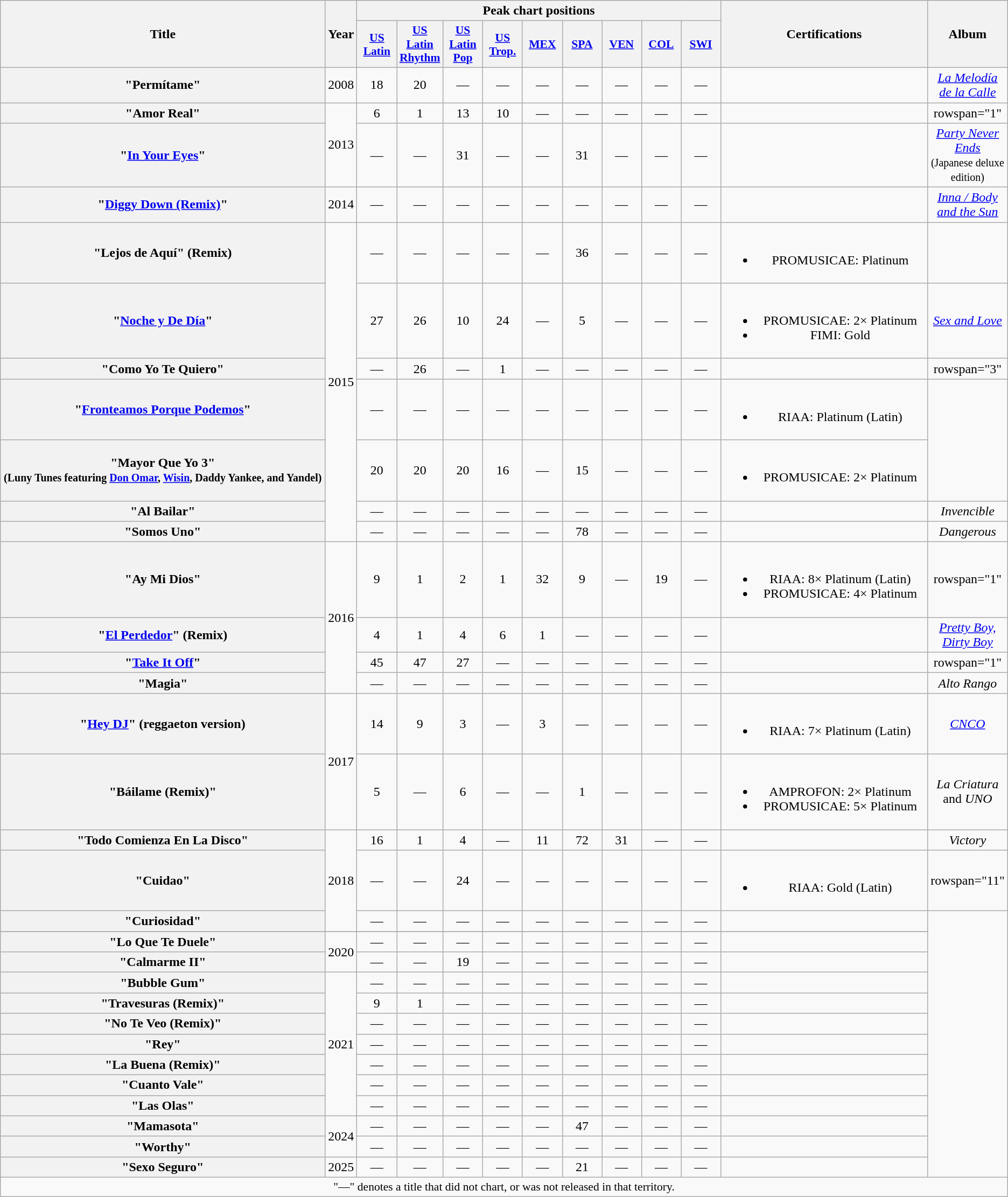<table class="wikitable plainrowheaders" style="text-align:center;">
<tr>
<th rowspan="2" style="width:26em;">Title</th>
<th rowspan="2" style="width:1em;">Year</th>
<th colspan="9">Peak chart positions</th>
<th rowspan="2" style="width:16em;">Certifications</th>
<th rowspan="2">Album</th>
</tr>
<tr>
<th scope="col" style="width:3em;font-size:90%;"><a href='#'>US<br>Latin</a><br></th>
<th scope="col" style="width:3em;font-size:90%;"><a href='#'>US <br> Latin <br>Rhythm</a><br></th>
<th scope="col" style="width:3em;font-size:90%;"><a href='#'>US <br> Latin<br>Pop</a><br></th>
<th scope="col" style="width:3em;font-size:90%;"><a href='#'>US<br>Trop.</a><br></th>
<th scope="col" style="width:3em;font-size:90%;"><a href='#'>MEX</a><br></th>
<th scope="col" style="width:3em;font-size:90%;"><a href='#'>SPA</a><br></th>
<th scope="col" style="width:3em;font-size:90%;"><a href='#'>VEN</a><br></th>
<th scope="col" style="width:3em;font-size:90%;"><a href='#'>COL</a><br></th>
<th scope="col" style="width:3em;font-size:90%;"><a href='#'>SWI</a><br></th>
</tr>
<tr>
<th scope="row">"Permítame"<br></th>
<td>2008</td>
<td>18</td>
<td>20</td>
<td>—</td>
<td>—</td>
<td>—</td>
<td>—</td>
<td>—</td>
<td>—</td>
<td>—</td>
<td></td>
<td><em><a href='#'>La Melodía de la Calle</a></em></td>
</tr>
<tr>
<th scope="row">"Amor Real"<br></th>
<td rowspan="2">2013</td>
<td>6</td>
<td>1</td>
<td>13</td>
<td>10</td>
<td>—</td>
<td>—</td>
<td>—</td>
<td>—</td>
<td>—</td>
<td></td>
<td>rowspan="1" </td>
</tr>
<tr>
<th scope="row">"<a href='#'>In Your Eyes</a>"<br></th>
<td>—</td>
<td>—</td>
<td>31</td>
<td>—</td>
<td>—</td>
<td>31</td>
<td>—</td>
<td>—</td>
<td>—</td>
<td></td>
<td><em><a href='#'>Party Never Ends</a></em><br><small>(Japanese deluxe edition)</small></td>
</tr>
<tr>
<th scope="row">"<a href='#'>Diggy Down (Remix)</a>"<br></th>
<td rowspan="1">2014</td>
<td>—</td>
<td>—</td>
<td>—</td>
<td>—</td>
<td>—</td>
<td>—</td>
<td>—</td>
<td>—</td>
<td>—</td>
<td></td>
<td><em><a href='#'>Inna / Body and the Sun</a></em></td>
</tr>
<tr>
<th scope="row">"Lejos de Aquí" (Remix)<br></th>
<td rowspan="7">2015</td>
<td>—</td>
<td>—</td>
<td>—</td>
<td>—</td>
<td>—</td>
<td>36</td>
<td>—</td>
<td>—</td>
<td>—</td>
<td><br><ul><li>PROMUSICAE: Platinum</li></ul></td>
<td></td>
</tr>
<tr>
<th scope="row">"<a href='#'>Noche y De Día</a>"<br></th>
<td>27</td>
<td>26</td>
<td>10</td>
<td>24</td>
<td>—</td>
<td>5</td>
<td>—</td>
<td>—</td>
<td>—</td>
<td><br><ul><li>PROMUSICAE: 2× Platinum</li><li>FIMI: Gold</li></ul></td>
<td><em><a href='#'>Sex and Love</a></em></td>
</tr>
<tr>
<th scope="row">"Como Yo Te Quiero"<br></th>
<td>—</td>
<td>26</td>
<td>—</td>
<td>1</td>
<td>—</td>
<td>—</td>
<td>—</td>
<td>—</td>
<td>—</td>
<td></td>
<td>rowspan="3" </td>
</tr>
<tr>
<th scope="row">"<a href='#'>Fronteamos Porque Podemos</a>"<br></th>
<td>—</td>
<td>—</td>
<td>—</td>
<td>—</td>
<td>—</td>
<td>—</td>
<td>—</td>
<td>—</td>
<td>—</td>
<td><br><ul><li>RIAA: Platinum (Latin)</li></ul></td>
</tr>
<tr>
<th scope="row">"Mayor Que Yo 3" <br><small>(Luny Tunes featuring <a href='#'>Don Omar</a>, <a href='#'>Wisin</a>, Daddy Yankee, and Yandel)</small></th>
<td>20</td>
<td>20</td>
<td>20</td>
<td>16</td>
<td>—</td>
<td>15</td>
<td>—</td>
<td>—</td>
<td>—</td>
<td><br><ul><li>PROMUSICAE: 2× Platinum</li></ul></td>
</tr>
<tr>
<th scope="row">"Al Bailar"<br></th>
<td>—</td>
<td>—</td>
<td>—</td>
<td>—</td>
<td>—</td>
<td>—</td>
<td>—</td>
<td>—</td>
<td>—</td>
<td></td>
<td><em>Invencible</em></td>
</tr>
<tr>
<th scope="row">"Somos Uno"</th>
<td>—</td>
<td>—</td>
<td>—</td>
<td>—</td>
<td>—</td>
<td>78</td>
<td>—</td>
<td>—</td>
<td>—</td>
<td></td>
<td><em>Dangerous</em></td>
</tr>
<tr>
<th scope="row">"Ay Mi Dios"<br></th>
<td rowspan="4">2016</td>
<td>9</td>
<td>1</td>
<td>2</td>
<td>1</td>
<td>32</td>
<td>9</td>
<td>—</td>
<td>19</td>
<td>—</td>
<td><br><ul><li>RIAA: 8× Platinum (Latin)</li><li>PROMUSICAE: 4× Platinum</li></ul></td>
<td>rowspan="1" </td>
</tr>
<tr>
<th scope="row">"<a href='#'>El Perdedor</a>" (Remix)<br></th>
<td>4</td>
<td>1</td>
<td>4</td>
<td>6</td>
<td>1</td>
<td>—</td>
<td>—</td>
<td>—</td>
<td>—</td>
<td></td>
<td><em><a href='#'>Pretty Boy, Dirty Boy</a></em></td>
</tr>
<tr>
<th scope="row">"<a href='#'>Take It Off</a>"<br></th>
<td>45</td>
<td>47</td>
<td>27</td>
<td>—</td>
<td>—</td>
<td>—</td>
<td>—</td>
<td>—</td>
<td>—</td>
<td></td>
<td>rowspan="1" </td>
</tr>
<tr>
<th scope="row">"Magia"<br></th>
<td>—</td>
<td>—</td>
<td>—</td>
<td>—</td>
<td>—</td>
<td>—</td>
<td>—</td>
<td>—</td>
<td>—</td>
<td></td>
<td><em>Alto Rango</em></td>
</tr>
<tr>
<th scope="row">"<a href='#'>Hey DJ</a>" (reggaeton version)<br></th>
<td rowspan="2">2017</td>
<td>14</td>
<td>9</td>
<td>3</td>
<td>—</td>
<td>3</td>
<td>—</td>
<td>—</td>
<td>—</td>
<td>—</td>
<td><br><ul><li>RIAA: 7× Platinum (Latin)</li></ul></td>
<td><em><a href='#'>CNCO</a></em></td>
</tr>
<tr>
<th scope="row">"Báilame (Remix)"<br></th>
<td>5</td>
<td>—</td>
<td>6</td>
<td>—</td>
<td>—</td>
<td>1</td>
<td>—</td>
<td>—</td>
<td>—</td>
<td><br><ul><li>AMPROFON: 2× Platinum</li><li>PROMUSICAE: 5× Platinum</li></ul></td>
<td><em>La Criatura</em> and <em>UNO</em></td>
</tr>
<tr>
<th scope="row">"Todo Comienza En La Disco"<br></th>
<td rowspan="3">2018</td>
<td>16</td>
<td>1</td>
<td>4</td>
<td>—</td>
<td>11</td>
<td>72</td>
<td>31</td>
<td>—</td>
<td>—</td>
<td></td>
<td><em>Victory</em></td>
</tr>
<tr>
<th scope="row">"Cuidao"<br></th>
<td>—</td>
<td>—</td>
<td>24</td>
<td>—</td>
<td>—</td>
<td>—</td>
<td>—</td>
<td>—</td>
<td>—</td>
<td><br><ul><li>RIAA: Gold (Latin)</li></ul></td>
<td>rowspan="11" </td>
</tr>
<tr>
<th scope="row">"Curiosidad"<br></th>
<td>—</td>
<td>—</td>
<td>—</td>
<td>—</td>
<td>—</td>
<td>—</td>
<td>—</td>
<td>—</td>
<td>—</td>
<td></td>
</tr>
<tr>
</tr>
<tr>
<th scope="row">"Lo Que Te Duele"<br></th>
<td rowspan="2">2020</td>
<td>—</td>
<td>—</td>
<td>—</td>
<td>—</td>
<td>—</td>
<td>—</td>
<td>—</td>
<td>—</td>
<td>—</td>
<td></td>
</tr>
<tr>
<th scope="row">"Calmarme II"<br></th>
<td>—</td>
<td>—</td>
<td>19</td>
<td>—</td>
<td>—</td>
<td>—</td>
<td>—</td>
<td>—</td>
<td>—</td>
<td></td>
</tr>
<tr>
<th scope="row">"Bubble Gum"<br></th>
<td rowspan="7">2021</td>
<td>—</td>
<td>—</td>
<td>—</td>
<td>—</td>
<td>—</td>
<td>—</td>
<td>—</td>
<td>—</td>
<td>—</td>
<td></td>
</tr>
<tr>
<th scope="row">"Travesuras (Remix)"<br></th>
<td>9</td>
<td>1</td>
<td>—</td>
<td>—</td>
<td>—</td>
<td>—</td>
<td>—</td>
<td>—</td>
<td>—</td>
<td></td>
</tr>
<tr>
<th scope="row">"No Te Veo (Remix)"<br></th>
<td>—</td>
<td>—</td>
<td>—</td>
<td>—</td>
<td>—</td>
<td>—</td>
<td>—</td>
<td>—</td>
<td>—</td>
<td></td>
</tr>
<tr>
<th scope="row">"Rey"<br></th>
<td>—</td>
<td>—</td>
<td>—</td>
<td>—</td>
<td>—</td>
<td>—</td>
<td>—</td>
<td>—</td>
<td>—</td>
<td></td>
</tr>
<tr>
<th scope="row">"La Buena (Remix)"<br></th>
<td>—</td>
<td>—</td>
<td>—</td>
<td>—</td>
<td>—</td>
<td>—</td>
<td>—</td>
<td>—</td>
<td>—</td>
<td></td>
</tr>
<tr>
<th scope="row">"Cuanto Vale"<br></th>
<td>—</td>
<td>—</td>
<td>—</td>
<td>—</td>
<td>—</td>
<td>—</td>
<td>—</td>
<td>—</td>
<td>—</td>
<td></td>
</tr>
<tr>
<th scope="row">"Las Olas"<br></th>
<td>—</td>
<td>—</td>
<td>—</td>
<td>—</td>
<td>—</td>
<td>—</td>
<td>—</td>
<td>—</td>
<td>—</td>
<td></td>
</tr>
<tr>
<th scope="row">"Mamasota"<br></th>
<td rowspan=2>2024</td>
<td>—</td>
<td>—</td>
<td>—</td>
<td>—</td>
<td>—</td>
<td>47</td>
<td>—</td>
<td>—</td>
<td>—</td>
<td></td>
</tr>
<tr>
<th scope="row">"Worthy" <br></th>
<td>—</td>
<td>—</td>
<td>—</td>
<td>—</td>
<td>—</td>
<td>—</td>
<td>—</td>
<td>—</td>
<td>—</td>
<td></td>
</tr>
<tr>
<th scope="row">"Sexo Seguro" <br></th>
<td>2025</td>
<td>—</td>
<td>—</td>
<td>—</td>
<td>—</td>
<td>—</td>
<td>21</td>
<td>—</td>
<td>—</td>
<td>—</td>
<td></td>
</tr>
<tr>
<td colspan="14" style="font-size:90%">"—" denotes a title that did not chart, or was not released in that territory.</td>
</tr>
</table>
